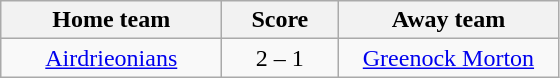<table class="wikitable" style="text-align: center">
<tr>
<th width=140>Home team</th>
<th width=70>Score</th>
<th width=140>Away team</th>
</tr>
<tr>
<td><a href='#'>Airdrieonians</a></td>
<td>2 – 1</td>
<td><a href='#'>Greenock Morton</a></td>
</tr>
</table>
